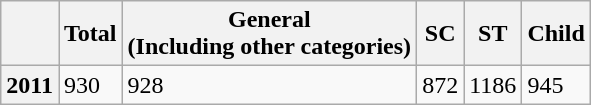<table class="wikitable">
<tr>
<th></th>
<th>Total</th>
<th>General<br>(Including other categories)</th>
<th>SC</th>
<th>ST</th>
<th>Child</th>
</tr>
<tr>
<th>2011</th>
<td>930</td>
<td>928</td>
<td>872</td>
<td>1186</td>
<td>945</td>
</tr>
</table>
